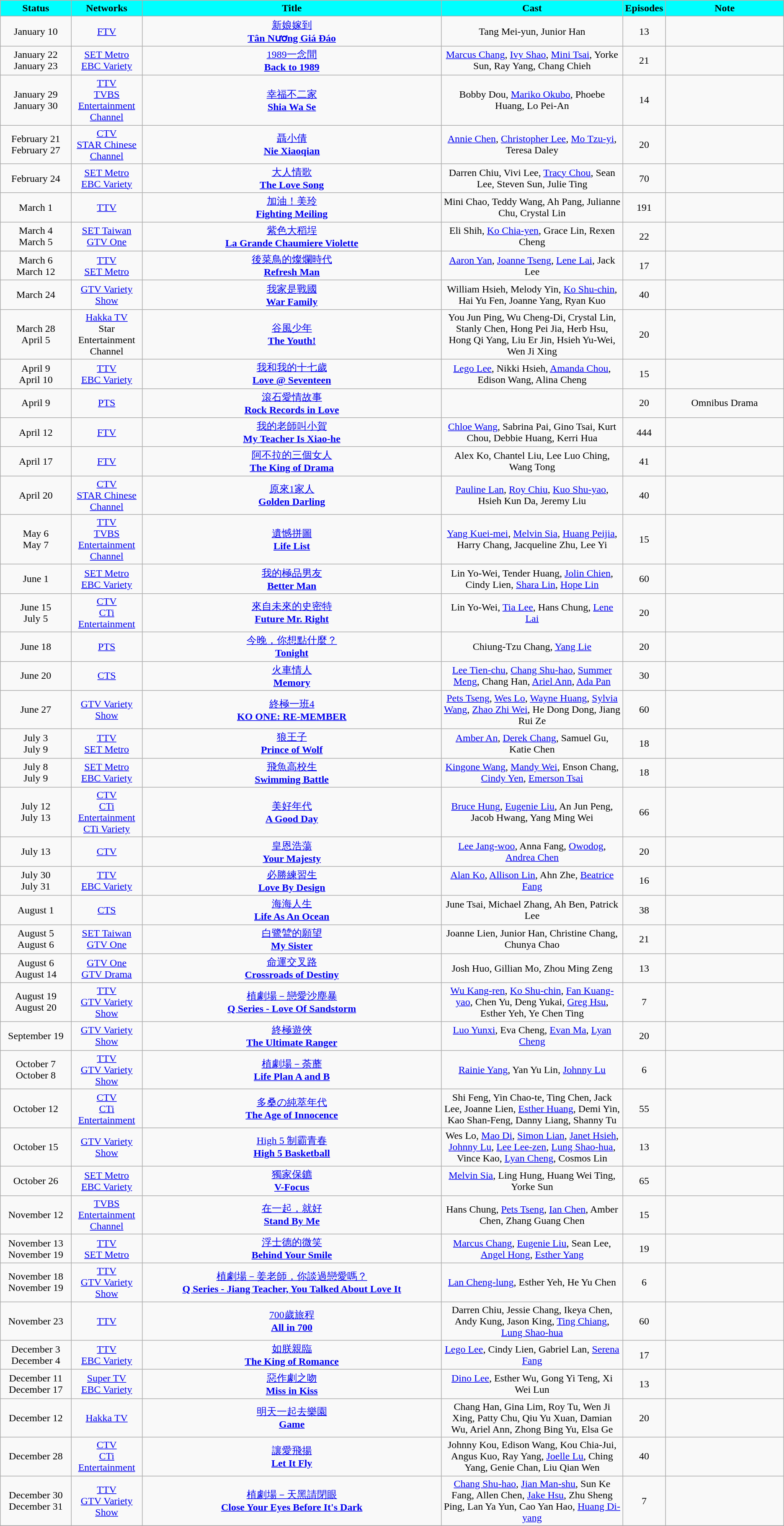<table class="wikitable" style="text-align:center;">
<tr>
<th colspan="1" style="width:9%; background:aqua;">Status</th>
<th colspan="1" style="width:9%; background:aqua;">Networks</th>
<th colspan="1" style="width:38%; background:aqua;">Title</th>
<th colspan="1" style="width:23%; background:aqua;">Cast</th>
<th colspan="1" style="width:5%; background:aqua;">Episodes</th>
<th colspan="1" style="width:15%; background:aqua;">Note</th>
</tr>
<tr>
<td>January 10</td>
<td><a href='#'>FTV</a></td>
<td><a href='#'>新娘嫁到</a><br><strong><a href='#'>Tân Nương Giá Đáo</a></strong></td>
<td>Tang Mei-yun, Junior Han</td>
<td>13</td>
<td></td>
</tr>
<tr>
<td>January 22<br>January 23</td>
<td><a href='#'>SET Metro</a><br><a href='#'>EBC Variety</a></td>
<td><a href='#'>1989一念間</a><br><strong><a href='#'>Back to 1989</a></strong></td>
<td><a href='#'>Marcus Chang</a>, <a href='#'>Ivy Shao</a>, <a href='#'>Mini Tsai</a>, Yorke Sun, Ray Yang, Chang Chieh</td>
<td>21</td>
<td></td>
</tr>
<tr>
<td>January 29<br>January 30</td>
<td><a href='#'>TTV</a><br><a href='#'>TVBS Entertainment Channel</a></td>
<td><a href='#'>幸福不二家</a><br><strong><a href='#'>Shia Wa Se</a></strong></td>
<td>Bobby Dou, <a href='#'>Mariko Okubo</a>, Phoebe Huang, Lo Pei-An</td>
<td>14</td>
<td></td>
</tr>
<tr>
<td>February 21<br>February 27</td>
<td><a href='#'>CTV</a><br><a href='#'>STAR Chinese Channel</a></td>
<td><a href='#'>聶小倩</a><br><strong><a href='#'>Nie Xiaoqian</a></strong></td>
<td><a href='#'>Annie Chen</a>, <a href='#'>Christopher Lee</a>, <a href='#'>Mo Tzu-yi</a>, Teresa Daley</td>
<td>20</td>
<td></td>
</tr>
<tr>
<td>February 24</td>
<td><a href='#'>SET Metro</a><br><a href='#'>EBC Variety</a></td>
<td><a href='#'>大人情歌</a><br><strong><a href='#'>The Love Song</a></strong></td>
<td>Darren Chiu, Vivi Lee, <a href='#'>Tracy Chou</a>, Sean Lee, Steven Sun, Julie Ting</td>
<td>70</td>
<td></td>
</tr>
<tr>
<td>March 1</td>
<td><a href='#'>TTV</a></td>
<td><a href='#'>加油！美玲</a><br><strong><a href='#'>Fighting Meiling</a></strong></td>
<td>Mini Chao, Teddy Wang, Ah Pang, Julianne Chu, Crystal Lin</td>
<td>191</td>
<td></td>
</tr>
<tr>
<td>March 4<br>March 5</td>
<td><a href='#'>SET Taiwan</a><br><a href='#'>GTV One</a></td>
<td><a href='#'>紫色大稻埕</a><br><strong><a href='#'>La Grande Chaumiere Violette</a></strong></td>
<td>Eli Shih, <a href='#'>Ko Chia-yen</a>, Grace Lin, Rexen Cheng</td>
<td>22</td>
<td></td>
</tr>
<tr>
<td>March 6<br>March 12</td>
<td><a href='#'>TTV</a><br><a href='#'>SET Metro</a></td>
<td><a href='#'>後菜鳥的燦爛時代</a><br><strong><a href='#'>Refresh Man</a></strong></td>
<td><a href='#'>Aaron Yan</a>, <a href='#'>Joanne Tseng</a>, <a href='#'>Lene Lai</a>, Jack Lee</td>
<td>17</td>
<td></td>
</tr>
<tr>
<td>March 24</td>
<td><a href='#'>GTV Variety Show</a></td>
<td><a href='#'>我家是戰國</a><br><strong><a href='#'>War Family</a></strong></td>
<td>William Hsieh, Melody Yin, <a href='#'>Ko Shu-chin</a>, Hai Yu Fen, Joanne Yang, Ryan Kuo</td>
<td>40</td>
<td></td>
</tr>
<tr>
<td>March 28<br>April 5</td>
<td><a href='#'>Hakka TV</a><br>Star Entertainment Channel</td>
<td><a href='#'>谷風少年</a><br><strong><a href='#'>The Youth!</a></strong></td>
<td>You Jun Ping, Wu Cheng-Di, Crystal Lin, Stanly Chen, Hong Pei Jia, Herb Hsu, Hong Qi Yang, Liu Er Jin, Hsieh Yu-Wei, Wen Ji Xing</td>
<td>20</td>
<td></td>
</tr>
<tr>
<td>April 9<br>April 10</td>
<td><a href='#'>TTV</a><br><a href='#'>EBC Variety</a></td>
<td><a href='#'>我和我的十七歲</a><br><strong><a href='#'>Love @ Seventeen</a></strong></td>
<td><a href='#'>Lego Lee</a>, Nikki Hsieh, <a href='#'>Amanda Chou</a>, Edison Wang, Alina Cheng</td>
<td>15</td>
<td></td>
</tr>
<tr>
<td>April 9</td>
<td><a href='#'>PTS</a></td>
<td><a href='#'>滾石愛情故事</a><br><strong><a href='#'>Rock Records in Love</a></strong></td>
<td></td>
<td>20</td>
<td>Omnibus Drama</td>
</tr>
<tr>
<td>April 12</td>
<td><a href='#'>FTV</a></td>
<td><a href='#'>我的老師叫小賀</a><br><strong><a href='#'>My Teacher Is Xiao-he</a></strong></td>
<td><a href='#'>Chloe Wang</a>, Sabrina Pai, Gino Tsai, Kurt Chou, Debbie Huang, Kerri Hua</td>
<td>444</td>
<td></td>
</tr>
<tr>
<td>April 17</td>
<td><a href='#'>FTV</a></td>
<td><a href='#'>阿不拉的三個女人</a><br><strong><a href='#'>The King of Drama</a></strong></td>
<td>Alex Ko, Chantel Liu, Lee Luo Ching, Wang Tong</td>
<td>41</td>
<td></td>
</tr>
<tr>
<td>April 20</td>
<td><a href='#'>CTV</a><br><a href='#'>STAR Chinese Channel</a></td>
<td><a href='#'>原來1家人</a><br><strong><a href='#'>Golden Darling</a></strong></td>
<td><a href='#'>Pauline Lan</a>, <a href='#'>Roy Chiu</a>, <a href='#'>Kuo Shu-yao</a>, Hsieh Kun Da, Jeremy Liu</td>
<td>40</td>
<td></td>
</tr>
<tr>
<td>May 6<br>May 7</td>
<td><a href='#'>TTV</a><br><a href='#'>TVBS Entertainment Channel</a></td>
<td><a href='#'>遺憾拼圖</a><br><strong><a href='#'>Life List</a></strong></td>
<td><a href='#'>Yang Kuei-mei</a>, <a href='#'>Melvin Sia</a>, <a href='#'>Huang Peijia</a>, Harry Chang, Jacqueline Zhu, Lee Yi</td>
<td>15</td>
<td></td>
</tr>
<tr>
<td>June 1</td>
<td><a href='#'>SET Metro</a><br><a href='#'>EBC Variety</a></td>
<td><a href='#'>我的極品男友</a><br><strong><a href='#'>Better Man</a></strong></td>
<td>Lin Yo-Wei, Tender Huang, <a href='#'>Jolin Chien</a>, Cindy Lien, <a href='#'>Shara Lin</a>, <a href='#'>Hope Lin</a></td>
<td>60</td>
<td></td>
</tr>
<tr>
<td>June 15<br>July 5</td>
<td><a href='#'>CTV</a><br><a href='#'>CTi Entertainment</a></td>
<td><a href='#'>來自未來的史密特</a><br><strong><a href='#'>Future Mr. Right</a></strong></td>
<td>Lin Yo-Wei, <a href='#'>Tia Lee</a>, Hans Chung, <a href='#'>Lene Lai</a></td>
<td>20</td>
<td></td>
</tr>
<tr>
<td>June 18</td>
<td><a href='#'>PTS</a></td>
<td><a href='#'>今晚，你想點什麼？</a><br><strong><a href='#'>Tonight</a></strong></td>
<td>Chiung-Tzu Chang, <a href='#'>Yang Lie</a></td>
<td>20</td>
<td></td>
</tr>
<tr>
<td>June 20</td>
<td><a href='#'>CTS</a><br></td>
<td><a href='#'>火車情人</a><br><strong><a href='#'>Memory</a></strong></td>
<td><a href='#'>Lee Tien-chu</a>, <a href='#'>Chang Shu-hao</a>, <a href='#'>Summer Meng</a>, Chang Han, <a href='#'>Ariel Ann</a>, <a href='#'>Ada Pan</a></td>
<td>30</td>
<td></td>
</tr>
<tr>
<td>June 27</td>
<td><a href='#'>GTV Variety Show</a></td>
<td><a href='#'>終極一班4</a><br><strong><a href='#'>KO ONE: RE-MEMBER</a></strong></td>
<td><a href='#'>Pets Tseng</a>, <a href='#'>Wes Lo</a>, <a href='#'>Wayne Huang</a>, <a href='#'>Sylvia Wang</a>, <a href='#'>Zhao Zhi Wei</a>, He Dong Dong, Jiang Rui Ze</td>
<td>60</td>
<td></td>
</tr>
<tr>
<td>July 3<br>July 9</td>
<td><a href='#'>TTV</a><br><a href='#'>SET Metro</a></td>
<td><a href='#'>狼王子</a><br><strong><a href='#'>Prince of Wolf</a></strong></td>
<td><a href='#'>Amber An</a>, <a href='#'>Derek Chang</a>, Samuel Gu, Katie Chen</td>
<td>18</td>
<td></td>
</tr>
<tr>
<td>July 8<br>July 9</td>
<td><a href='#'>SET Metro</a><br><a href='#'>EBC Variety</a></td>
<td><a href='#'>飛魚高校生</a><br><strong><a href='#'>Swimming Battle</a></strong></td>
<td><a href='#'>Kingone Wang</a>, <a href='#'>Mandy Wei</a>, Enson Chang, <a href='#'>Cindy Yen</a>, <a href='#'>Emerson Tsai</a></td>
<td>18</td>
<td></td>
</tr>
<tr>
<td>July 12<br>July 13</td>
<td><a href='#'>CTV</a><br><a href='#'>CTi Entertainment</a><br><a href='#'>CTi Variety</a></td>
<td><a href='#'>美好年代</a><br><strong><a href='#'>A Good Day</a></strong></td>
<td><a href='#'>Bruce Hung</a>, <a href='#'>Eugenie Liu</a>, An Jun Peng, Jacob Hwang, Yang Ming Wei</td>
<td>66</td>
<td></td>
</tr>
<tr>
<td>July 13</td>
<td><a href='#'>CTV</a></td>
<td><a href='#'>皇恩浩蕩</a><br><strong><a href='#'>Your Majesty</a></strong></td>
<td><a href='#'>Lee Jang-woo</a>, Anna Fang, <a href='#'>Owodog</a>, <a href='#'>Andrea Chen</a></td>
<td>20</td>
<td></td>
</tr>
<tr>
<td>July 30<br>July 31</td>
<td><a href='#'>TTV</a><br><a href='#'>EBC Variety</a></td>
<td><a href='#'>必勝練習生</a><br><strong><a href='#'>Love By Design</a></strong></td>
<td><a href='#'>Alan Ko</a>, <a href='#'>Allison Lin</a>, Ahn Zhe, <a href='#'>Beatrice Fang</a></td>
<td>16</td>
<td></td>
</tr>
<tr>
<td>August 1</td>
<td><a href='#'>CTS</a><br></td>
<td><a href='#'>海海人生</a><br><strong><a href='#'>Life As An Ocean</a></strong></td>
<td>June Tsai, Michael Zhang, Ah Ben, Patrick Lee</td>
<td>38</td>
<td></td>
</tr>
<tr>
<td>August 5<br>August 6</td>
<td><a href='#'>SET Taiwan</a><br><a href='#'>GTV One</a></td>
<td><a href='#'>白鷺鷥的願望</a><br><strong><a href='#'>My Sister</a></strong></td>
<td>Joanne Lien, Junior Han, Christine Chang, Chunya Chao</td>
<td>21</td>
<td></td>
</tr>
<tr>
<td>August 6<br>August 14</td>
<td><a href='#'>GTV One</a><br><a href='#'>GTV Drama</a></td>
<td><a href='#'>命運交叉路</a><br><strong><a href='#'>Crossroads of Destiny</a></strong></td>
<td>Josh Huo, Gillian Mo, Zhou Ming Zeng</td>
<td>13</td>
<td></td>
</tr>
<tr>
<td>August 19<br>August 20</td>
<td><a href='#'>TTV</a><br><a href='#'>GTV Variety Show</a></td>
<td><a href='#'>植劇場－戀愛沙塵暴</a><br><strong><a href='#'>Q Series - Love Of Sandstorm</a></strong></td>
<td><a href='#'>Wu Kang-ren</a>, <a href='#'>Ko Shu-chin</a>, <a href='#'>Fan Kuang-yao</a>, Chen Yu, Deng Yukai, <a href='#'>Greg Hsu</a>, Esther Yeh, Ye Chen Ting</td>
<td>7</td>
<td></td>
</tr>
<tr>
<td>September 19</td>
<td><a href='#'>GTV Variety Show</a></td>
<td><a href='#'>終極遊俠</a><br><strong><a href='#'>The Ultimate Ranger</a></strong></td>
<td><a href='#'>Luo Yunxi</a>, Eva Cheng, <a href='#'>Evan Ma</a>, <a href='#'>Lyan Cheng</a></td>
<td>20</td>
<td></td>
</tr>
<tr>
<td>October 7<br>October 8</td>
<td><a href='#'>TTV</a><br><a href='#'>GTV Variety Show</a></td>
<td><a href='#'>植劇場－荼蘼</a><br><strong><a href='#'>Life Plan A and B</a></strong></td>
<td><a href='#'>Rainie Yang</a>, Yan Yu Lin, <a href='#'>Johnny Lu</a></td>
<td>6</td>
<td></td>
</tr>
<tr>
<td>October 12</td>
<td><a href='#'>CTV</a><br><a href='#'>CTi Entertainment</a></td>
<td><a href='#'>多桑の純萃年代</a><br><strong><a href='#'>The Age of Innocence</a></strong></td>
<td>Shi Feng, Yin Chao-te, Ting Chen, Jack Lee, Joanne Lien, <a href='#'>Esther Huang</a>, Demi Yin, Kao Shan-Feng, Danny Liang, Shanny Tu</td>
<td>55</td>
<td></td>
</tr>
<tr>
<td>October 15</td>
<td><a href='#'>GTV Variety Show</a></td>
<td><a href='#'>High 5 制霸青春</a><br><strong><a href='#'>High 5 Basketball</a></strong></td>
<td>Wes Lo, <a href='#'>Mao Di</a>, <a href='#'>Simon Lian</a>, <a href='#'>Janet Hsieh</a>, <a href='#'>Johnny Lu</a>, <a href='#'>Lee Lee-zen</a>, <a href='#'>Lung Shao-hua</a>, Vince Kao, <a href='#'>Lyan Cheng</a>, Cosmos Lin</td>
<td>13</td>
<td></td>
</tr>
<tr>
<td>October 26</td>
<td><a href='#'>SET Metro</a><br><a href='#'>EBC Variety</a></td>
<td><a href='#'>獨家保鑣</a><br><strong><a href='#'>V-Focus</a></strong></td>
<td><a href='#'>Melvin Sia</a>, Ling Hung, Huang Wei Ting, Yorke Sun</td>
<td>65</td>
<td></td>
</tr>
<tr>
<td>November 12</td>
<td><a href='#'>TVBS Entertainment Channel</a></td>
<td><a href='#'>在一起，就好</a><br><strong><a href='#'>Stand By Me</a></strong></td>
<td>Hans Chung, <a href='#'>Pets Tseng</a>, <a href='#'>Ian Chen</a>, Amber Chen, Zhang Guang Chen</td>
<td>15</td>
<td></td>
</tr>
<tr>
<td>November 13<br>November 19</td>
<td><a href='#'>TTV</a><br><a href='#'>SET Metro</a></td>
<td><a href='#'>浮士德的微笑</a><br><strong><a href='#'>Behind Your Smile</a></strong></td>
<td><a href='#'>Marcus Chang</a>, <a href='#'>Eugenie Liu</a>, Sean Lee, <a href='#'>Angel Hong</a>, <a href='#'>Esther Yang</a></td>
<td>19</td>
<td></td>
</tr>
<tr>
<td>November 18<br>November 19</td>
<td><a href='#'>TTV</a><br><a href='#'>GTV Variety Show</a></td>
<td><a href='#'>植劇場－姜老師，你談過戀愛嗎？</a><br><strong><a href='#'>Q Series - Jiang Teacher, You Talked About Love It</a></strong></td>
<td><a href='#'>Lan Cheng-lung</a>, Esther Yeh, He Yu Chen</td>
<td>6</td>
<td></td>
</tr>
<tr>
<td>November 23</td>
<td><a href='#'>TTV</a></td>
<td><a href='#'>700歲旅程</a><br><strong><a href='#'>All in 700</a></strong></td>
<td>Darren Chiu, Jessie Chang, Ikeya Chen, Andy Kung, Jason King, <a href='#'>Ting Chiang</a>, <a href='#'>Lung Shao-hua</a></td>
<td>60</td>
<td></td>
</tr>
<tr>
<td>December 3<br>December 4</td>
<td><a href='#'>TTV</a><br><a href='#'>EBC Variety</a></td>
<td><a href='#'>如朕親臨</a><br><strong><a href='#'>The King of Romance</a></strong></td>
<td><a href='#'>Lego Lee</a>, Cindy Lien, Gabriel Lan, <a href='#'>Serena Fang</a></td>
<td>17</td>
<td></td>
</tr>
<tr>
<td>December 11<br>December 17</td>
<td><a href='#'>Super TV</a><br><a href='#'>EBC Variety</a></td>
<td><a href='#'>惡作劇之吻</a><br><strong><a href='#'>Miss in Kiss</a></strong></td>
<td><a href='#'>Dino Lee</a>, Esther Wu, Gong Yi Teng, Xi Wei Lun</td>
<td>13</td>
<td></td>
</tr>
<tr>
<td>December 12</td>
<td><a href='#'>Hakka TV</a></td>
<td><a href='#'>明天一起去樂園</a><br><strong><a href='#'>Game</a></strong></td>
<td>Chang Han, Gina Lim, Roy Tu, Wen Ji Xing, Patty Chu, Qiu Yu Xuan, Damian Wu, Ariel Ann, Zhong Bing Yu, Elsa Ge</td>
<td>20</td>
<td></td>
</tr>
<tr>
<td>December 28</td>
<td><a href='#'>CTV</a><br><a href='#'>CTi Entertainment</a></td>
<td><a href='#'>讓愛飛揚</a><br><strong><a href='#'>Let It Fly</a></strong></td>
<td>Johnny Kou, Edison Wang, Kou Chia-Jui, Angus Kuo, Ray Yang, <a href='#'>Joelle Lu</a>, Ching Yang, Genie Chan, Liu Qian Wen</td>
<td>40</td>
<td></td>
</tr>
<tr>
<td>December 30<br>December 31</td>
<td><a href='#'>TTV</a><br><a href='#'>GTV Variety Show</a></td>
<td><a href='#'>植劇場－天黑請閉眼</a><br><strong><a href='#'>Close Your Eyes Before It's Dark</a></strong></td>
<td><a href='#'>Chang Shu-hao</a>, <a href='#'>Jian Man-shu</a>, Sun Ke Fang, Allen Chen, <a href='#'>Jake Hsu</a>, Zhu Sheng Ping, Lan Ya Yun, Cao Yan Hao, <a href='#'>Huang Di-yang</a></td>
<td>7</td>
<td></td>
</tr>
<tr>
</tr>
</table>
